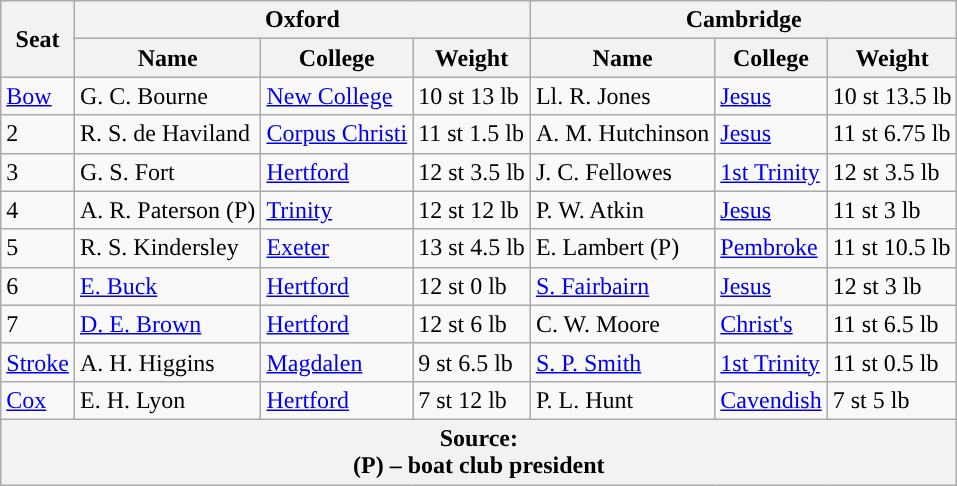<table class="wikitable">
<tr>
<th rowspan="2" scope="col">Seat</th>
<th colspan="3" scope="col">Oxford <br> </th>
<th colspan="3" scope="col">Cambridge <br></th>
</tr>
<tr>
<th>Name</th>
<th>College</th>
<th>Weight</th>
<th>Name</th>
<th>College</th>
<th>Weight</th>
</tr>
<tr>
<td><a href='#'>Bow</a></td>
<td>G. C. Bourne</td>
<td><a href='#'>New College</a></td>
<td>10 st 13 lb</td>
<td>Ll. R. Jones</td>
<td><a href='#'>Jesus</a></td>
<td>10 st 13.5 lb</td>
</tr>
<tr>
<td>2</td>
<td>R. S. de Haviland</td>
<td><a href='#'>Corpus Christi</a></td>
<td>11 st 1.5 lb</td>
<td>A. M. Hutchinson</td>
<td><a href='#'>Jesus</a></td>
<td>11 st 6.75 lb</td>
</tr>
<tr>
<td>3</td>
<td>G. S. Fort</td>
<td><a href='#'>Hertford</a></td>
<td>12 st 3.5 lb</td>
<td>J. C. Fellowes</td>
<td><a href='#'>1st Trinity</a></td>
<td>12 st 3.5 lb</td>
</tr>
<tr>
<td>4</td>
<td>A. R. Paterson (P)</td>
<td><a href='#'>Trinity</a></td>
<td>12 st 12 lb</td>
<td>P. W. Atkin</td>
<td><a href='#'>Jesus</a></td>
<td>11 st 3 lb</td>
</tr>
<tr>
<td>5</td>
<td>R. S. Kindersley</td>
<td><a href='#'>Exeter</a></td>
<td>13 st 4.5 lb</td>
<td>E. Lambert (P)</td>
<td><a href='#'>Pembroke</a></td>
<td>11 st 10.5 lb</td>
</tr>
<tr>
<td>6</td>
<td><a href='#'>E. Buck</a></td>
<td><a href='#'>Hertford</a></td>
<td>12 st 0 lb</td>
<td><a href='#'>S. Fairbairn</a></td>
<td><a href='#'>Jesus</a></td>
<td>12 st 3 lb</td>
</tr>
<tr>
<td>7</td>
<td><a href='#'>D. E. Brown</a></td>
<td><a href='#'>Hertford</a></td>
<td>12 st 6 lb</td>
<td>C. W. Moore</td>
<td><a href='#'>Christ's</a></td>
<td>11 st 6.5 lb</td>
</tr>
<tr>
<td><a href='#'>Stroke</a></td>
<td>A. H. Higgins</td>
<td><a href='#'>Magdalen</a></td>
<td>9 st 6.5 lb</td>
<td><a href='#'>S. P. Smith</a></td>
<td><a href='#'>1st Trinity</a></td>
<td>11 st 0.5 lb</td>
</tr>
<tr>
<td><a href='#'>Cox</a></td>
<td>E. H. Lyon</td>
<td><a href='#'>Hertford</a></td>
<td>7 st 12 lb</td>
<td>P. L. Hunt</td>
<td><a href='#'>Cavendish</a></td>
<td>7 st 5 lb</td>
</tr>
<tr>
<th colspan="7">Source:<br>(P) – boat club president</th>
</tr>
</table>
